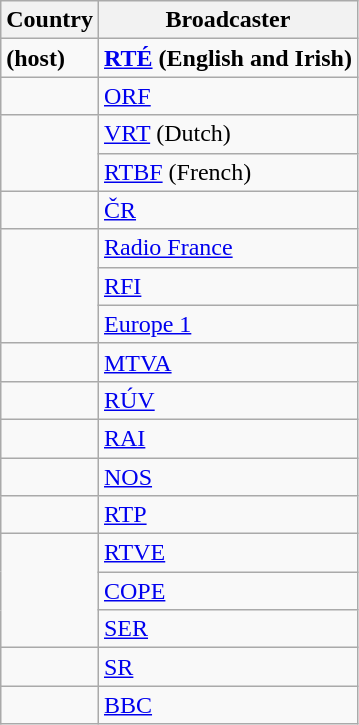<table class="wikitable">
<tr>
<th>Country</th>
<th>Broadcaster</th>
</tr>
<tr>
<td><strong> (host)</strong></td>
<td><strong><a href='#'>RTÉ</a> (English and Irish)</strong></td>
</tr>
<tr>
<td></td>
<td><a href='#'>ORF</a></td>
</tr>
<tr>
<td rowspan="2"></td>
<td><a href='#'>VRT</a> (Dutch)</td>
</tr>
<tr>
<td><a href='#'>RTBF</a> (French)</td>
</tr>
<tr>
<td></td>
<td><a href='#'>ČR</a></td>
</tr>
<tr>
<td rowspan="3"></td>
<td><a href='#'>Radio France</a></td>
</tr>
<tr>
<td><a href='#'>RFI</a></td>
</tr>
<tr>
<td><a href='#'>Europe 1</a></td>
</tr>
<tr>
<td></td>
<td><a href='#'>MTVA</a></td>
</tr>
<tr>
<td></td>
<td><a href='#'>RÚV</a></td>
</tr>
<tr>
<td></td>
<td><a href='#'>RAI</a></td>
</tr>
<tr>
<td></td>
<td><a href='#'>NOS</a></td>
</tr>
<tr>
<td></td>
<td><a href='#'>RTP</a></td>
</tr>
<tr>
<td rowspan="3"></td>
<td><a href='#'>RTVE</a></td>
</tr>
<tr>
<td><a href='#'>COPE</a></td>
</tr>
<tr>
<td><a href='#'>SER</a></td>
</tr>
<tr>
<td></td>
<td><a href='#'>SR</a></td>
</tr>
<tr>
<td></td>
<td><a href='#'>BBC</a></td>
</tr>
</table>
